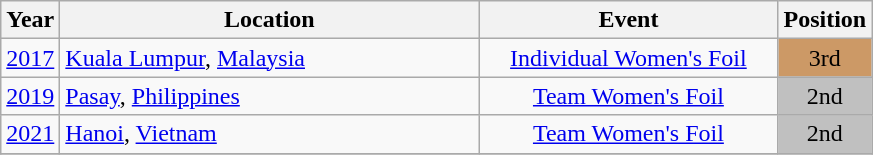<table class="wikitable" style="text-align:center;">
<tr>
<th>Year</th>
<th style="width:17em">Location</th>
<th style="width:12em">Event</th>
<th>Position</th>
</tr>
<tr>
<td><a href='#'>2017</a></td>
<td align="left"> <a href='#'>Kuala Lumpur</a>, <a href='#'>Malaysia</a></td>
<td><a href='#'>Individual Women's Foil</a></td>
<td bgcolor="#CC9966">3rd</td>
</tr>
<tr>
<td><a href='#'>2019</a></td>
<td align="left"> <a href='#'>Pasay</a>, <a href='#'>Philippines</a></td>
<td><a href='#'>Team Women's Foil</a></td>
<td bgcolor="silver">2nd</td>
</tr>
<tr>
<td><a href='#'>2021</a></td>
<td align="left"> <a href='#'>Hanoi</a>, <a href='#'>Vietnam</a></td>
<td><a href='#'>Team Women's Foil</a></td>
<td bgcolor="silver">2nd</td>
</tr>
<tr>
</tr>
</table>
